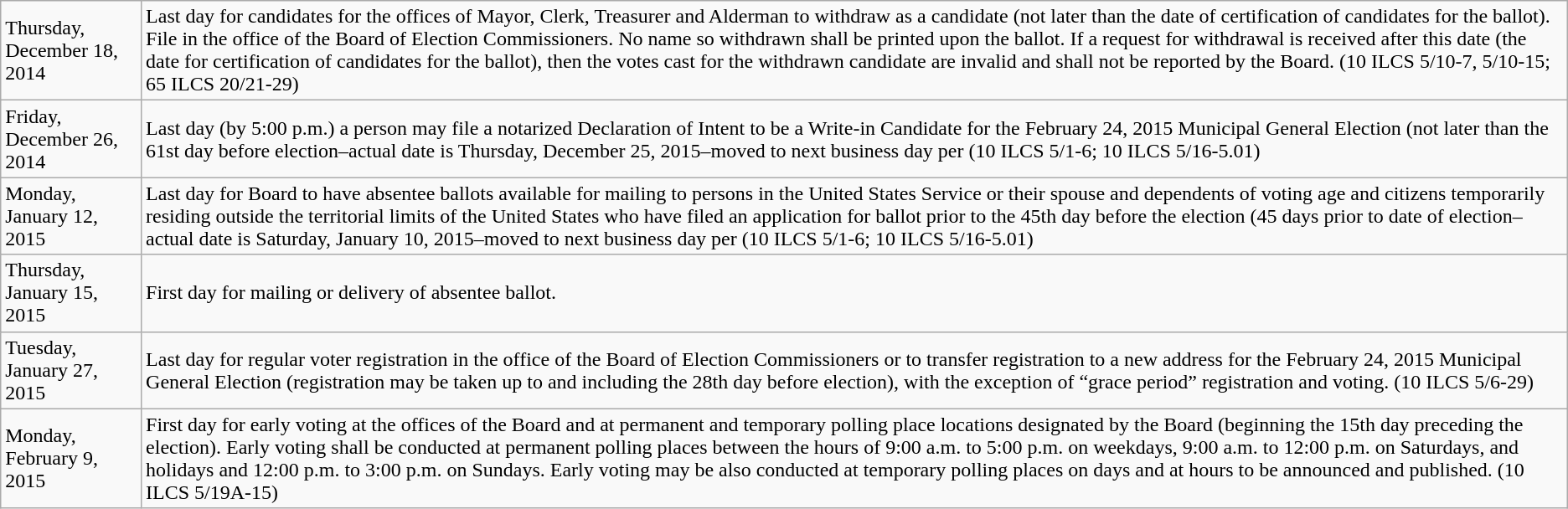<table class="wikitable">
<tr>
<td>Thursday, December 18, 2014</td>
<td>Last day for candidates for the offices of Mayor, Clerk, Treasurer and Alderman to withdraw as a candidate (not later than the date of certification of candidates for the ballot). File in the office of the Board of Election Commissioners. No name so withdrawn shall be printed upon the ballot. If a request for withdrawal is received after this date (the date for certification of candidates for the ballot), then the votes cast for the withdrawn candidate are invalid and shall not be reported by the Board. (10 ILCS 5/10-7, 5/10-15; 65 ILCS 20/21-29)</td>
</tr>
<tr>
<td>Friday, December 26, 2014</td>
<td>Last day (by 5:00 p.m.) a person may file a notarized Declaration of Intent to be a Write-in Candidate for the February 24, 2015 Municipal General Election (not later than the 61st day before election–actual date is Thursday, December 25, 2015–moved to next business day per (10 ILCS 5/1-6; 10 ILCS 5/16-5.01)</td>
</tr>
<tr>
<td>Monday, January 12, 2015</td>
<td>Last day for Board to have absentee ballots available for mailing to persons in the United States Service or their spouse and dependents of voting age and citizens temporarily residing outside the territorial limits of the United States who have filed an application for ballot prior to the 45th day before the election (45 days prior to date of election–actual date is Saturday, January 10, 2015–moved to next business day per (10 ILCS 5/1-6; 10 ILCS 5/16-5.01)</td>
</tr>
<tr>
<td>Thursday, January 15, 2015</td>
<td>First day for mailing or delivery of absentee ballot.</td>
</tr>
<tr>
<td>Tuesday, January 27, 2015</td>
<td>Last day for regular voter registration in the office of the Board of Election Commissioners or to transfer registration to a new address for the February 24, 2015 Municipal General Election (registration may be taken up to and including the 28th day before election), with the exception of “grace period” registration and voting. (10 ILCS 5/6-29)</td>
</tr>
<tr>
<td>Monday, February 9, 2015</td>
<td>First day for early voting at the offices of the Board and at permanent and temporary polling place locations designated by the Board (beginning the 15th day preceding the election). Early voting shall be conducted at permanent polling places between the hours of 9:00 a.m. to 5:00 p.m. on weekdays, 9:00 a.m. to 12:00 p.m. on Saturdays, and holidays and 12:00 p.m. to 3:00 p.m. on Sundays. Early voting may be also conducted at temporary polling places on days and at hours to be announced and published. (10 ILCS 5/19A-15)<br></td>
</tr>
</table>
